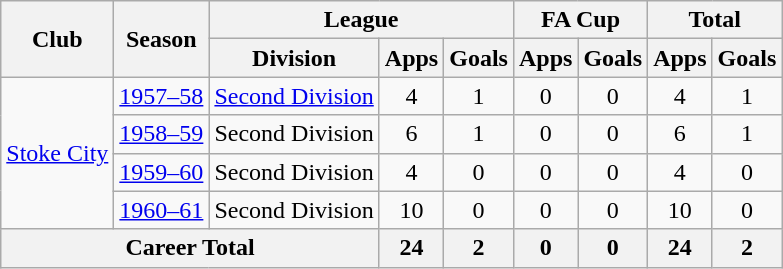<table class="wikitable" style="text-align: center;">
<tr>
<th rowspan="2">Club</th>
<th rowspan="2">Season</th>
<th colspan="3">League</th>
<th colspan="2">FA Cup</th>
<th colspan="2">Total</th>
</tr>
<tr>
<th>Division</th>
<th>Apps</th>
<th>Goals</th>
<th>Apps</th>
<th>Goals</th>
<th>Apps</th>
<th>Goals</th>
</tr>
<tr>
<td rowspan="4"><a href='#'>Stoke City</a></td>
<td><a href='#'>1957–58</a></td>
<td><a href='#'>Second Division</a></td>
<td>4</td>
<td>1</td>
<td>0</td>
<td>0</td>
<td>4</td>
<td>1</td>
</tr>
<tr>
<td><a href='#'>1958–59</a></td>
<td>Second Division</td>
<td>6</td>
<td>1</td>
<td>0</td>
<td>0</td>
<td>6</td>
<td>1</td>
</tr>
<tr>
<td><a href='#'>1959–60</a></td>
<td>Second Division</td>
<td>4</td>
<td>0</td>
<td>0</td>
<td>0</td>
<td>4</td>
<td>0</td>
</tr>
<tr>
<td><a href='#'>1960–61</a></td>
<td>Second Division</td>
<td>10</td>
<td>0</td>
<td>0</td>
<td>0</td>
<td>10</td>
<td>0</td>
</tr>
<tr>
<th colspan="3">Career Total</th>
<th>24</th>
<th>2</th>
<th>0</th>
<th>0</th>
<th>24</th>
<th>2</th>
</tr>
</table>
